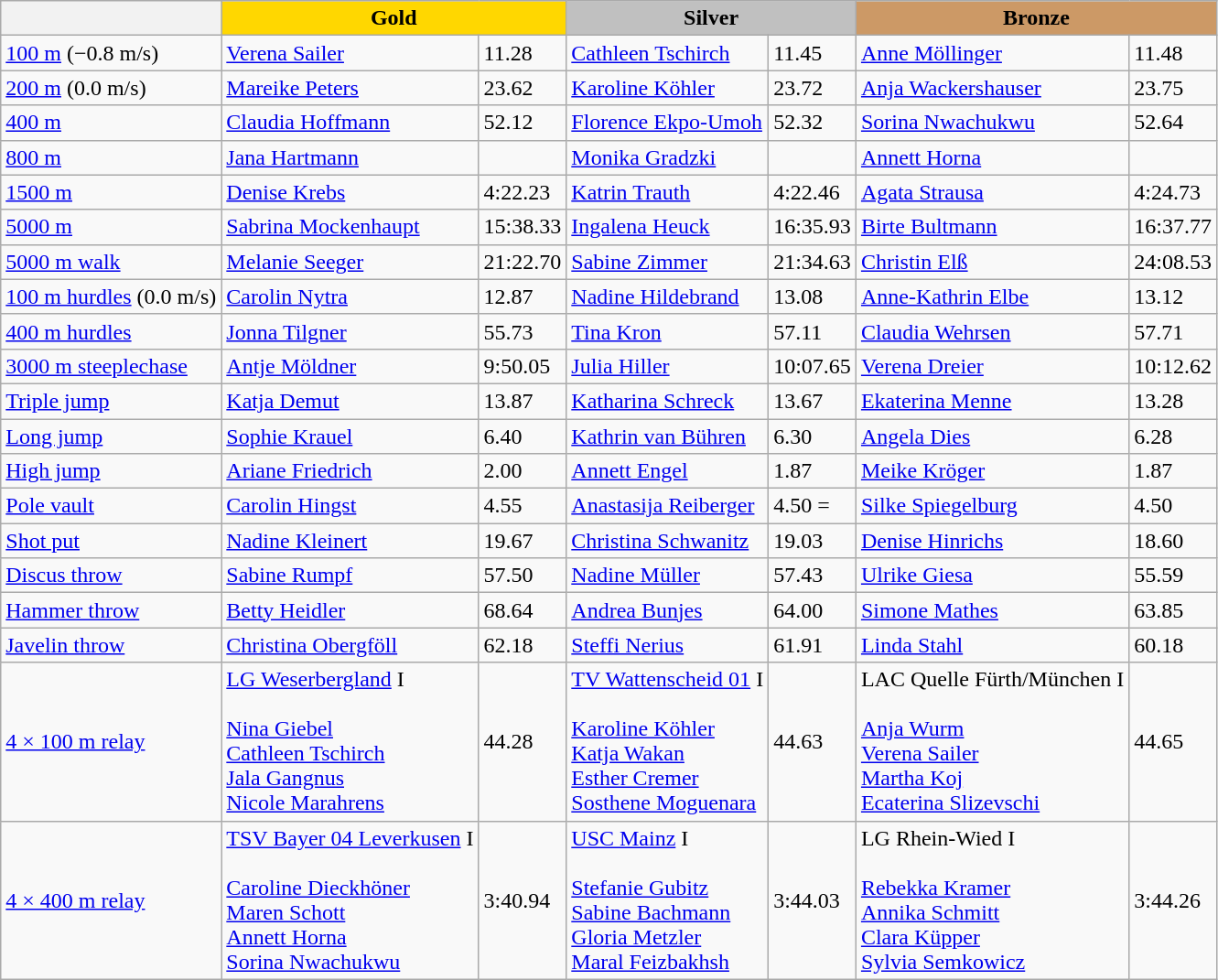<table class="wikitable">
<tr>
<th></th>
<th style="background:gold;" colspan=2>Gold</th>
<th style="background:silver;" colspan=2>Silver</th>
<th style="background:#CC9966;" colspan=2>Bronze</th>
</tr>
<tr>
<td><a href='#'>100 m</a> (−0.8 m/s)</td>
<td><a href='#'>Verena Sailer</a></td>
<td>11.28 </td>
<td><a href='#'>Cathleen Tschirch</a></td>
<td>11.45 </td>
<td><a href='#'>Anne Möllinger</a></td>
<td>11.48 </td>
</tr>
<tr>
<td><a href='#'>200 m</a> (0.0 m/s)</td>
<td><a href='#'>Mareike Peters</a></td>
<td>23.62</td>
<td><a href='#'>Karoline Köhler</a></td>
<td>23.72 </td>
<td><a href='#'>Anja Wackershauser</a></td>
<td>23.75 </td>
</tr>
<tr>
<td><a href='#'>400 m</a></td>
<td><a href='#'>Claudia Hoffmann</a></td>
<td>52.12</td>
<td><a href='#'>Florence Ekpo-Umoh</a></td>
<td>52.32</td>
<td><a href='#'>Sorina Nwachukwu</a></td>
<td>52.64 </td>
</tr>
<tr>
<td><a href='#'>800 m</a></td>
<td><a href='#'>Jana Hartmann</a></td>
<td></td>
<td><a href='#'>Monika Gradzki</a></td>
<td></td>
<td><a href='#'>Annett Horna</a></td>
<td></td>
</tr>
<tr>
<td><a href='#'>1500 m</a></td>
<td><a href='#'>Denise Krebs</a></td>
<td>4:22.23</td>
<td><a href='#'>Katrin Trauth</a></td>
<td>4:22.46 </td>
<td><a href='#'>Agata Strausa</a></td>
<td>4:24.73 </td>
</tr>
<tr>
<td><a href='#'>5000 m</a></td>
<td><a href='#'>Sabrina Mockenhaupt</a></td>
<td>15:38.33</td>
<td><a href='#'>Ingalena Heuck</a></td>
<td>16:35.93 </td>
<td><a href='#'>Birte Bultmann</a></td>
<td>16:37.77 </td>
</tr>
<tr>
<td><a href='#'>5000 m walk</a></td>
<td><a href='#'>Melanie Seeger</a></td>
<td>21:22.70</td>
<td><a href='#'>Sabine Zimmer</a></td>
<td>21:34.63</td>
<td><a href='#'>Christin Elß</a></td>
<td>24:08.53 </td>
</tr>
<tr>
<td><a href='#'>100 m hurdles</a> (0.0 m/s)</td>
<td><a href='#'>Carolin Nytra</a></td>
<td>12.87</td>
<td><a href='#'>Nadine Hildebrand</a></td>
<td>13.08</td>
<td><a href='#'>Anne-Kathrin Elbe</a></td>
<td>13.12</td>
</tr>
<tr>
<td><a href='#'>400 m hurdles</a></td>
<td><a href='#'>Jonna Tilgner</a></td>
<td>55.73 </td>
<td><a href='#'>Tina Kron</a></td>
<td>57.11</td>
<td><a href='#'>Claudia Wehrsen</a></td>
<td>57.71 </td>
</tr>
<tr>
<td><a href='#'>3000 m steeplechase</a></td>
<td><a href='#'>Antje Möldner</a></td>
<td>9:50.05</td>
<td><a href='#'>Julia Hiller</a></td>
<td>10:07.65</td>
<td><a href='#'>Verena Dreier</a></td>
<td>10:12.62 </td>
</tr>
<tr>
<td><a href='#'>Triple jump</a></td>
<td><a href='#'>Katja Demut</a></td>
<td>13.87</td>
<td><a href='#'>Katharina Schreck</a></td>
<td>13.67 </td>
<td><a href='#'>Ekaterina Menne</a></td>
<td>13.28</td>
</tr>
<tr>
<td><a href='#'>Long jump</a></td>
<td><a href='#'>Sophie Krauel</a></td>
<td>6.40</td>
<td><a href='#'>Kathrin van Bühren</a></td>
<td>6.30 </td>
<td><a href='#'>Angela Dies</a></td>
<td>6.28</td>
</tr>
<tr>
<td><a href='#'>High jump</a></td>
<td><a href='#'>Ariane Friedrich</a></td>
<td>2.00</td>
<td><a href='#'>Annett Engel</a></td>
<td>1.87 </td>
<td><a href='#'>Meike Kröger</a></td>
<td>1.87 </td>
</tr>
<tr>
<td><a href='#'>Pole vault</a></td>
<td><a href='#'>Carolin Hingst</a></td>
<td>4.55</td>
<td><a href='#'>Anastasija Reiberger</a></td>
<td>4.50 =</td>
<td><a href='#'>Silke Spiegelburg</a></td>
<td>4.50</td>
</tr>
<tr>
<td><a href='#'>Shot put</a></td>
<td><a href='#'>Nadine Kleinert</a></td>
<td>19.67</td>
<td><a href='#'>Christina Schwanitz</a></td>
<td>19.03</td>
<td><a href='#'>Denise Hinrichs</a></td>
<td>18.60</td>
</tr>
<tr>
<td><a href='#'>Discus throw</a></td>
<td><a href='#'>Sabine Rumpf</a></td>
<td>57.50</td>
<td><a href='#'>Nadine Müller</a></td>
<td>57.43</td>
<td><a href='#'>Ulrike Giesa</a></td>
<td>55.59</td>
</tr>
<tr>
<td><a href='#'>Hammer throw</a></td>
<td><a href='#'>Betty Heidler</a></td>
<td>68.64</td>
<td><a href='#'>Andrea Bunjes</a></td>
<td>64.00</td>
<td><a href='#'>Simone Mathes</a></td>
<td>63.85</td>
</tr>
<tr>
<td><a href='#'>Javelin throw</a></td>
<td><a href='#'>Christina Obergföll</a></td>
<td>62.18</td>
<td><a href='#'>Steffi Nerius</a></td>
<td>61.91</td>
<td><a href='#'>Linda Stahl</a></td>
<td>60.18</td>
</tr>
<tr>
<td><a href='#'>4 × 100 m relay</a></td>
<td><a href='#'>LG Weserbergland</a> I <br><br><a href='#'>Nina Giebel</a> <br>
<a href='#'>Cathleen Tschirch</a> <br>
<a href='#'>Jala Gangnus</a> <br>
<a href='#'>Nicole Marahrens</a></td>
<td>44.28</td>
<td><a href='#'>TV Wattenscheid 01</a> I <br><br><a href='#'>Karoline Köhler</a> <br>
<a href='#'>Katja Wakan</a> <br>
<a href='#'>Esther Cremer</a> <br>
<a href='#'>Sosthene Moguenara</a></td>
<td>44.63 </td>
<td>LAC Quelle Fürth/München I <br><br><a href='#'>Anja Wurm</a> <br>
<a href='#'>Verena Sailer</a> <br>
<a href='#'>Martha Koj</a> <br>
<a href='#'>Ecaterina Slizevschi</a></td>
<td>44.65 </td>
</tr>
<tr>
<td><a href='#'>4 × 400 m relay</a></td>
<td><a href='#'>TSV Bayer 04 Leverkusen</a> I <br><br><a href='#'>Caroline Dieckhöner</a> <br>
<a href='#'>Maren Schott</a> <br>
<a href='#'>Annett Horna</a> <br>
<a href='#'>Sorina Nwachukwu</a></td>
<td>3:40.94</td>
<td><a href='#'>USC Mainz</a> I <br><br><a href='#'>Stefanie Gubitz</a> <br>
<a href='#'>Sabine Bachmann</a> <br>
<a href='#'>Gloria Metzler</a> <br>
<a href='#'>Maral Feizbakhsh</a></td>
<td>3:44.03</td>
<td>LG Rhein-Wied I <br><br><a href='#'>Rebekka Kramer</a> <br>
<a href='#'>Annika Schmitt</a> <br>
<a href='#'>Clara Küpper</a> <br>
<a href='#'>Sylvia Semkowicz</a></td>
<td>3:44.26</td>
</tr>
</table>
